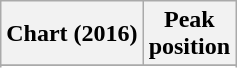<table class="wikitable sortable plainrowheaders" style="text-align:center">
<tr>
<th scope="col">Chart (2016)</th>
<th scope="col">Peak<br> position</th>
</tr>
<tr>
</tr>
<tr>
</tr>
</table>
